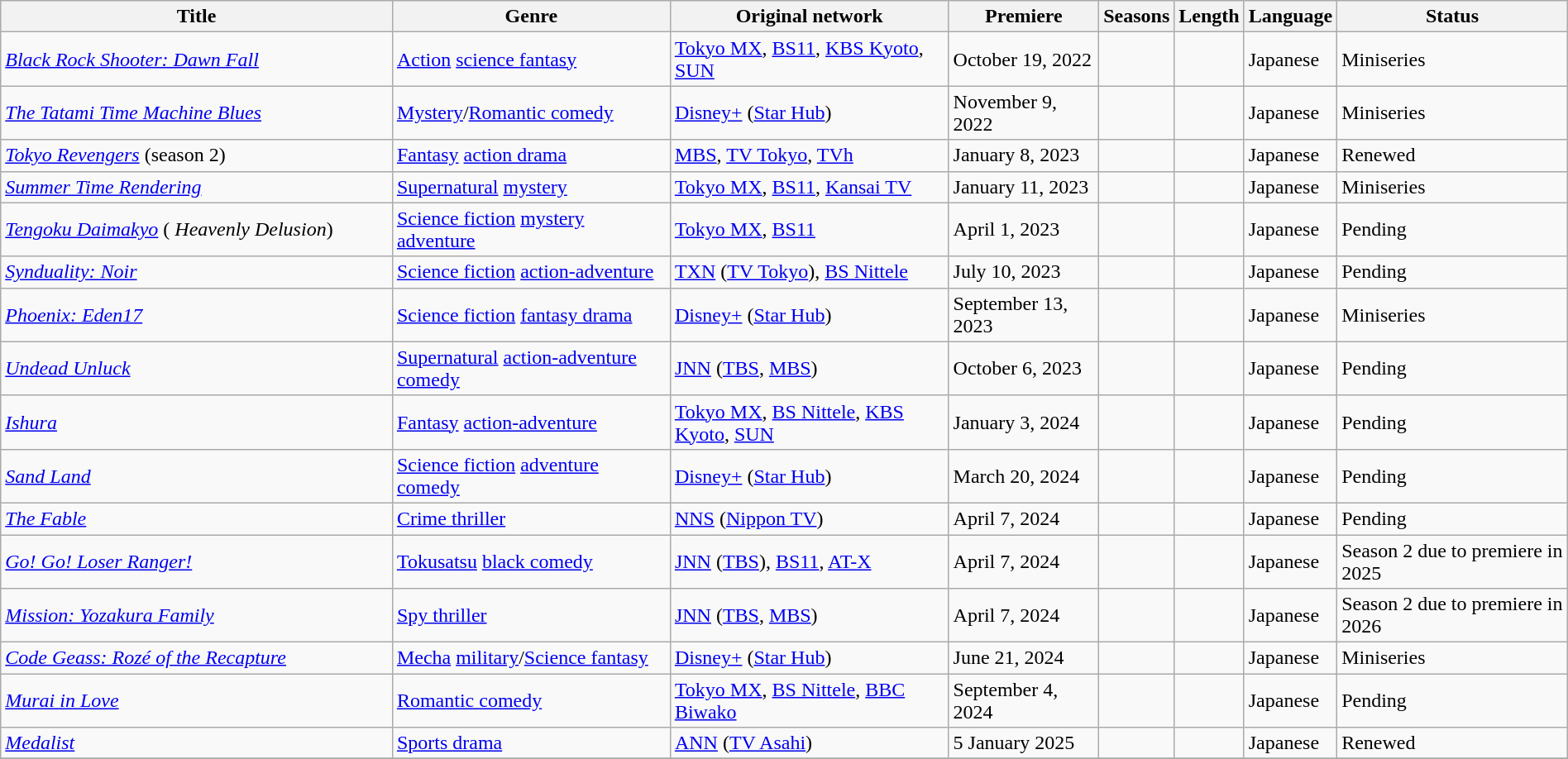<table class="wikitable sortable" style="width:100%;">
<tr>
<th scope="col" style="width:25%;">Title</th>
<th>Genre</th>
<th>Original network</th>
<th>Premiere</th>
<th>Seasons</th>
<th>Length</th>
<th>Language</th>
<th>Status</th>
</tr>
<tr>
<td><em><a href='#'>Black Rock Shooter: Dawn Fall</a></em></td>
<td><a href='#'>Action</a> <a href='#'>science fantasy</a></td>
<td><a href='#'>Tokyo MX</a>, <a href='#'>BS11</a>, <a href='#'>KBS Kyoto</a>, <a href='#'>SUN</a></td>
<td>October 19, 2022</td>
<td></td>
<td></td>
<td>Japanese</td>
<td>Miniseries</td>
</tr>
<tr>
<td><em><a href='#'>The Tatami Time Machine Blues</a></em></td>
<td><a href='#'>Mystery</a>/<a href='#'>Romantic comedy</a></td>
<td><a href='#'>Disney+</a> (<a href='#'>Star Hub</a>)</td>
<td>November 9, 2022</td>
<td></td>
<td></td>
<td>Japanese</td>
<td>Miniseries</td>
</tr>
<tr>
<td><em><a href='#'>Tokyo Revengers</a></em> (season 2)</td>
<td><a href='#'>Fantasy</a> <a href='#'>action drama</a></td>
<td><a href='#'>MBS</a>, <a href='#'>TV Tokyo</a>, <a href='#'>TVh</a></td>
<td>January 8, 2023</td>
<td></td>
<td></td>
<td>Japanese</td>
<td>Renewed</td>
</tr>
<tr>
<td><em><a href='#'>Summer Time Rendering</a></em></td>
<td><a href='#'>Supernatural</a> <a href='#'>mystery</a></td>
<td><a href='#'>Tokyo MX</a>, <a href='#'>BS11</a>, <a href='#'>Kansai TV</a></td>
<td>January 11, 2023</td>
<td></td>
<td></td>
<td>Japanese</td>
<td>Miniseries</td>
</tr>
<tr>
<td><em><a href='#'>Tengoku Daimakyo</a></em> ( <em>Heavenly Delusion</em>)</td>
<td><a href='#'>Science fiction</a> <a href='#'>mystery</a> <a href='#'>adventure</a></td>
<td><a href='#'>Tokyo MX</a>, <a href='#'>BS11</a></td>
<td>April 1, 2023</td>
<td></td>
<td></td>
<td>Japanese</td>
<td>Pending</td>
</tr>
<tr>
<td><em><a href='#'>Synduality: Noir</a></em></td>
<td><a href='#'>Science fiction</a> <a href='#'>action-adventure</a></td>
<td><a href='#'>TXN</a> (<a href='#'>TV Tokyo</a>), <a href='#'>BS Nittele</a></td>
<td>July 10, 2023</td>
<td></td>
<td></td>
<td>Japanese</td>
<td>Pending</td>
</tr>
<tr>
<td><em><a href='#'>Phoenix: Eden17</a></em></td>
<td><a href='#'>Science fiction</a> <a href='#'>fantasy drama</a></td>
<td><a href='#'>Disney+</a> (<a href='#'>Star Hub</a>)</td>
<td>September 13, 2023</td>
<td></td>
<td></td>
<td>Japanese</td>
<td>Miniseries</td>
</tr>
<tr>
<td><em><a href='#'>Undead Unluck</a></em></td>
<td><a href='#'>Supernatural</a> <a href='#'>action-adventure</a> <a href='#'>comedy</a></td>
<td><a href='#'>JNN</a> (<a href='#'>TBS</a>, <a href='#'>MBS</a>)</td>
<td>October 6, 2023</td>
<td></td>
<td></td>
<td>Japanese</td>
<td>Pending</td>
</tr>
<tr>
<td><em><a href='#'>Ishura</a></em></td>
<td><a href='#'>Fantasy</a> <a href='#'>action-adventure</a></td>
<td><a href='#'>Tokyo MX</a>, <a href='#'>BS Nittele</a>, <a href='#'>KBS Kyoto</a>, <a href='#'>SUN</a></td>
<td>January 3, 2024</td>
<td></td>
<td></td>
<td>Japanese</td>
<td>Pending</td>
</tr>
<tr>
<td><em><a href='#'>Sand Land</a></em></td>
<td><a href='#'>Science fiction</a> <a href='#'>adventure comedy</a></td>
<td><a href='#'>Disney+</a> (<a href='#'>Star Hub</a>)</td>
<td>March 20, 2024</td>
<td></td>
<td></td>
<td>Japanese</td>
<td>Pending</td>
</tr>
<tr>
<td><em><a href='#'>The Fable</a></em></td>
<td><a href='#'>Crime thriller</a></td>
<td><a href='#'>NNS</a> (<a href='#'>Nippon TV</a>)</td>
<td>April 7, 2024</td>
<td></td>
<td></td>
<td>Japanese</td>
<td>Pending</td>
</tr>
<tr>
<td><em><a href='#'>Go! Go! Loser Ranger!</a></em></td>
<td><a href='#'>Tokusatsu</a> <a href='#'>black comedy</a></td>
<td><a href='#'>JNN</a> (<a href='#'>TBS</a>), <a href='#'>BS11</a>, <a href='#'>AT-X</a></td>
<td>April 7, 2024</td>
<td></td>
<td></td>
<td>Japanese</td>
<td>Season 2 due to premiere in 2025</td>
</tr>
<tr>
<td><em><a href='#'>Mission: Yozakura Family</a></em></td>
<td><a href='#'>Spy thriller</a></td>
<td><a href='#'>JNN</a> (<a href='#'>TBS</a>, <a href='#'>MBS</a>)</td>
<td>April 7, 2024</td>
<td></td>
<td></td>
<td>Japanese</td>
<td>Season 2 due to premiere in 2026</td>
</tr>
<tr>
<td><em><a href='#'>Code Geass: Rozé of the Recapture</a></em></td>
<td><a href='#'>Mecha</a> <a href='#'>military</a>/<a href='#'>Science fantasy</a></td>
<td><a href='#'>Disney+</a> (<a href='#'>Star Hub</a>)</td>
<td>June 21, 2024</td>
<td></td>
<td></td>
<td>Japanese</td>
<td>Miniseries</td>
</tr>
<tr>
<td><em><a href='#'>Murai in Love</a></em></td>
<td><a href='#'>Romantic comedy</a></td>
<td><a href='#'>Tokyo MX</a>, <a href='#'>BS Nittele</a>, <a href='#'>BBC Biwako</a></td>
<td>September 4, 2024</td>
<td></td>
<td></td>
<td>Japanese</td>
<td>Pending</td>
</tr>
<tr>
<td><em><a href='#'>Medalist</a></em></td>
<td><a href='#'>Sports drama</a></td>
<td><a href='#'>ANN</a> (<a href='#'>TV Asahi</a>)</td>
<td>5 January 2025</td>
<td></td>
<td></td>
<td>Japanese</td>
<td>Renewed</td>
</tr>
<tr>
</tr>
</table>
